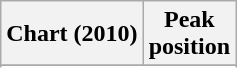<table class="wikitable sortable plainrowheaders" style="text-align:center">
<tr>
<th scope="col">Chart (2010)</th>
<th scope="col">Peak<br> position</th>
</tr>
<tr>
</tr>
<tr>
</tr>
<tr>
</tr>
</table>
